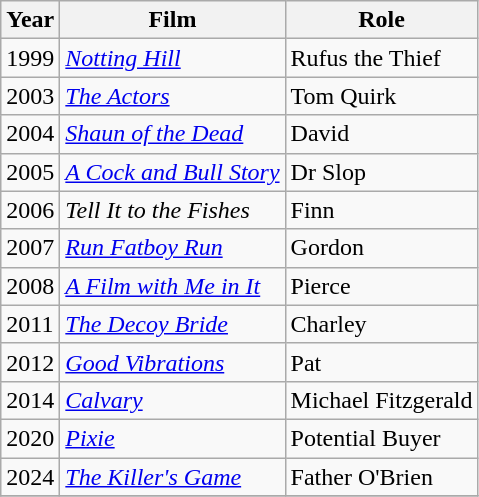<table class="wikitable sortable">
<tr>
<th>Year</th>
<th>Film</th>
<th>Role</th>
</tr>
<tr>
<td>1999</td>
<td><em><a href='#'>Notting Hill</a></em></td>
<td>Rufus the Thief</td>
</tr>
<tr>
<td>2003</td>
<td><em><a href='#'>The Actors</a></em></td>
<td>Tom Quirk</td>
</tr>
<tr>
<td>2004</td>
<td><em><a href='#'>Shaun of the Dead</a></em></td>
<td>David</td>
</tr>
<tr>
<td>2005</td>
<td><em><a href='#'>A Cock and Bull Story</a></em></td>
<td>Dr Slop</td>
</tr>
<tr>
<td>2006</td>
<td><em>Tell It to the Fishes</em></td>
<td>Finn</td>
</tr>
<tr>
<td>2007</td>
<td><em><a href='#'>Run Fatboy Run</a></em></td>
<td>Gordon</td>
</tr>
<tr>
<td>2008</td>
<td><em><a href='#'>A Film with Me in It</a></em></td>
<td>Pierce</td>
</tr>
<tr>
<td>2011</td>
<td><em><a href='#'>The Decoy Bride</a></em></td>
<td>Charley</td>
</tr>
<tr>
<td>2012</td>
<td><em><a href='#'>Good Vibrations</a></em></td>
<td>Pat</td>
</tr>
<tr>
<td>2014</td>
<td><em><a href='#'>Calvary</a></em></td>
<td>Michael Fitzgerald</td>
</tr>
<tr>
<td>2020</td>
<td><em><a href='#'>Pixie</a></em></td>
<td>Potential Buyer</td>
</tr>
<tr>
<td>2024</td>
<td><em><a href='#'>The Killer's Game</a></em></td>
<td>Father O'Brien</td>
</tr>
<tr>
</tr>
</table>
